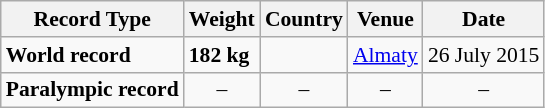<table class="wikitable" style="font-size:90%">
<tr>
<th>Record Type</th>
<th>Weight</th>
<th>Country</th>
<th>Venue</th>
<th>Date</th>
</tr>
<tr>
<td><strong>World record</strong></td>
<td><strong>182 kg</strong></td>
<td></td>
<td><a href='#'>Almaty</a></td>
<td>26 July 2015</td>
</tr>
<tr>
<td><strong>Paralympic record</strong></td>
<td align="center">–</td>
<td align="center">–</td>
<td align="center">–</td>
<td align="center">–</td>
</tr>
</table>
